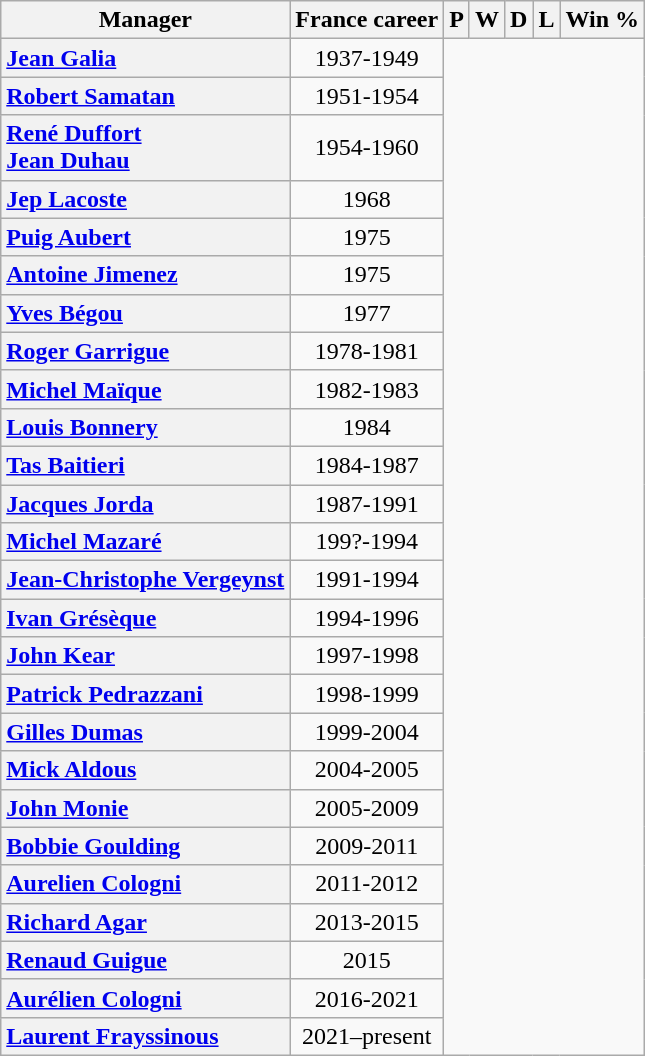<table class="wikitable sortable plainrowheaders" style="text-align:center;">
<tr>
<th scope="col">Manager</th>
<th scope="col">France career</th>
<th scope="col">P</th>
<th scope="col">W</th>
<th scope="col">D</th>
<th scope="col">L</th>
<th scope="col">Win %</th>
</tr>
<tr>
<th scope="row" style="text-align: left;"> <strong> <a href='#'>Jean Galia</a></strong></th>
<td>1937-1949<br></td>
</tr>
<tr>
<th scope="row" style="text-align: left;"> <strong> <a href='#'>Robert Samatan</a></strong></th>
<td>1951-1954<br></td>
</tr>
<tr>
<th scope="row" style="text-align: left;"> <strong> <a href='#'>René Duffort</a></strong> <br> <strong><a href='#'>Jean Duhau</a></strong></th>
<td>1954-1960<br></td>
</tr>
<tr>
<th scope="row" style="text-align: left;"> <strong> <a href='#'>Jep Lacoste</a></strong></th>
<td>1968<br></td>
</tr>
<tr>
<th scope="row" style="text-align: left;"> <strong> <a href='#'>Puig Aubert</a></strong></th>
<td>1975<br></td>
</tr>
<tr>
<th scope="row" style="text-align: left;"> <strong> <a href='#'>Antoine Jimenez</a></strong></th>
<td>1975<br></td>
</tr>
<tr>
<th scope="row" style="text-align: left;"> <strong> <a href='#'>Yves Bégou</a></strong></th>
<td>1977<br></td>
</tr>
<tr>
<th scope="row" style="text-align: left;"> <strong> <a href='#'>Roger Garrigue</a></strong></th>
<td>1978-1981<br></td>
</tr>
<tr>
<th scope="row" style="text-align: left;"> <strong> <a href='#'>Michel Maïque</a></strong></th>
<td>1982-1983<br></td>
</tr>
<tr>
<th scope="row" style="text-align: left;"> <strong> <a href='#'>Louis Bonnery</a></strong></th>
<td>1984<br></td>
</tr>
<tr>
<th scope="row" style="text-align: left;"> <strong> <a href='#'>Tas Baitieri</a></strong></th>
<td>1984-1987<br></td>
</tr>
<tr>
<th scope="row" style="text-align: left;"> <strong> <a href='#'>Jacques Jorda</a></strong></th>
<td>1987-1991<br></td>
</tr>
<tr>
<th scope="row" style="text-align: left;"> <strong> <a href='#'>Michel Mazaré</a></strong></th>
<td>199?-1994<br></td>
</tr>
<tr>
<th scope="row" style="text-align: left;"> <strong> <a href='#'>Jean-Christophe Vergeynst</a></strong></th>
<td>1991-1994<br></td>
</tr>
<tr>
<th scope="row" style="text-align: left;"> <strong> <a href='#'>Ivan Grésèque</a></strong></th>
<td>1994-1996<br></td>
</tr>
<tr>
<th scope="row" style="text-align: left;"> <strong> <a href='#'>John Kear</a></strong></th>
<td>1997-1998<br></td>
</tr>
<tr>
<th scope="row" style="text-align: left;"> <strong> <a href='#'>Patrick Pedrazzani</a></strong></th>
<td>1998-1999<br></td>
</tr>
<tr>
<th scope="row" style="text-align: left;"> <strong> <a href='#'>Gilles Dumas</a></strong></th>
<td>1999-2004<br></td>
</tr>
<tr>
<th scope="row" style="text-align: left;"> <strong> <a href='#'>Mick Aldous</a></strong></th>
<td>2004-2005<br></td>
</tr>
<tr>
<th scope="row" style="text-align: left;"> <strong> <a href='#'>John Monie</a></strong></th>
<td>2005-2009<br></td>
</tr>
<tr>
<th scope="row" style="text-align: left;"> <strong> <a href='#'>Bobbie Goulding</a></strong></th>
<td>2009-2011<br></td>
</tr>
<tr>
<th scope="row" style="text-align: left;"> <strong> <a href='#'>Aurelien Cologni</a></strong></th>
<td>2011-2012<br></td>
</tr>
<tr>
<th scope="row" style="text-align: left;"> <strong> <a href='#'>Richard Agar</a></strong></th>
<td>2013-2015<br></td>
</tr>
<tr>
<th scope="row" style="text-align: left;"> <strong> <a href='#'>Renaud Guigue</a></strong></th>
<td>2015<br></td>
</tr>
<tr>
<th scope="row" style="text-align: left;"> <strong> <a href='#'>Aurélien Cologni</a></strong></th>
<td>2016-2021<br></td>
</tr>
<tr>
<th scope="row" style="text-align: left;"> <strong> <a href='#'>Laurent Frayssinous</a></strong></th>
<td>2021–present<br></td>
</tr>
</table>
